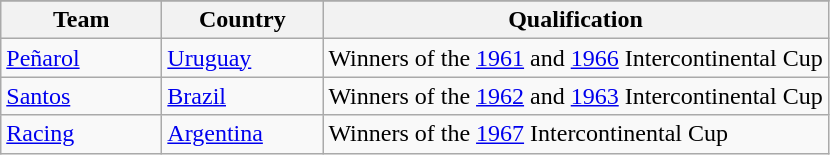<table class="wikitable">
<tr>
</tr>
<tr>
<th width=100>Team</th>
<th width=100>Country</th>
<th>Qualification</th>
</tr>
<tr>
<td><a href='#'>Peñarol</a></td>
<td> <a href='#'>Uruguay</a></td>
<td>Winners of the <a href='#'>1961</a> and <a href='#'>1966</a> Intercontinental Cup</td>
</tr>
<tr>
<td><a href='#'>Santos</a></td>
<td> <a href='#'>Brazil</a></td>
<td>Winners of the <a href='#'>1962</a> and <a href='#'>1963</a> Intercontinental Cup</td>
</tr>
<tr>
<td><a href='#'>Racing</a></td>
<td> <a href='#'>Argentina</a></td>
<td>Winners of the <a href='#'>1967</a> Intercontinental Cup</td>
</tr>
</table>
